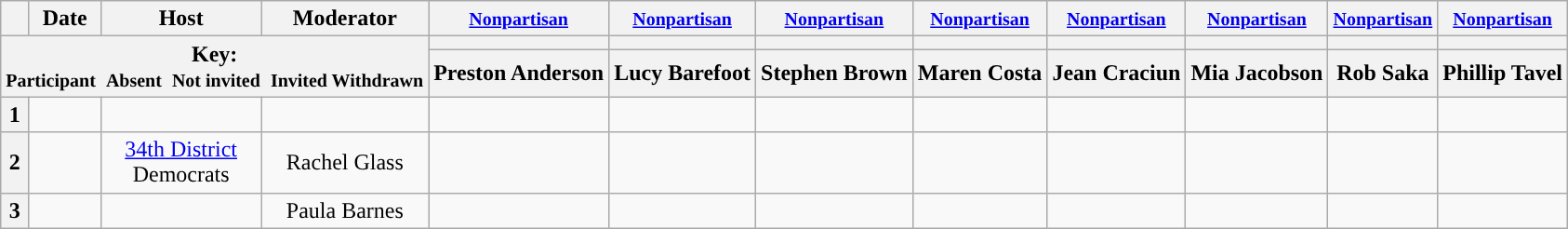<table class="wikitable" style="text-align:center;">
<tr>
<th scope="col"></th>
<th scope="col">Date</th>
<th scope="col">Host</th>
<th scope="col">Moderator</th>
<th scope="col"><small><a href='#'>Nonpartisan</a></small></th>
<th scope="col"><small><a href='#'>Nonpartisan</a></small></th>
<th scope="col"><small><a href='#'>Nonpartisan</a></small></th>
<th scope="col"><small><a href='#'>Nonpartisan</a></small></th>
<th scope="col"><small><a href='#'>Nonpartisan</a></small></th>
<th scope="col"><small><a href='#'>Nonpartisan</a></small></th>
<th scope="col"><small><a href='#'>Nonpartisan</a></small></th>
<th scope="col"><small><a href='#'>Nonpartisan</a></small></th>
</tr>
<tr>
<th colspan="4" rowspan="2">Key:<br> <small>Participant </small>  <small>Absent </small>  <small>Not invited </small>  <small>Invited  Withdrawn</small></th>
<th scope="col" style="background:"></th>
<th scope="col" style="background:"></th>
<th scope="col" style="background:"></th>
<th scope="col" style="background:"></th>
<th scope="col" style="background:"></th>
<th scope="col" style="background:"></th>
<th scope="col" style="background:"></th>
<th scope="col" style="background:"></th>
</tr>
<tr>
<th scope="col">Preston Anderson</th>
<th scope="col">Lucy Barefoot</th>
<th scope="col">Stephen Brown</th>
<th scope="col">Maren Costa</th>
<th scope="col">Jean Craciun</th>
<th scope="col">Mia Jacobson</th>
<th scope="col">Rob Saka</th>
<th scope="col">Phillip Tavel</th>
</tr>
<tr>
<th>1</th>
<td style="white-space:nowrap;"></td>
<td style="white-space:nowrap;"></td>
<td style="white-space:nowrap;"></td>
<td></td>
<td></td>
<td></td>
<td></td>
<td></td>
<td></td>
<td></td>
<td></td>
</tr>
<tr>
<th>2</th>
<td style="white-space:nowrap;"></td>
<td style="white-space:nowrap;"><a href='#'>34th District</a><br>Democrats</td>
<td style="white-space:nowrap;">Rachel Glass</td>
<td></td>
<td></td>
<td></td>
<td></td>
<td></td>
<td></td>
<td></td>
<td></td>
</tr>
<tr>
<th>3</th>
<td style="white-space:nowrap;"></td>
<td style="white-space:nowrap;"></td>
<td style="white-space:nowrap;">Paula Barnes</td>
<td></td>
<td></td>
<td></td>
<td></td>
<td></td>
<td></td>
<td></td>
<td></td>
</tr>
</table>
